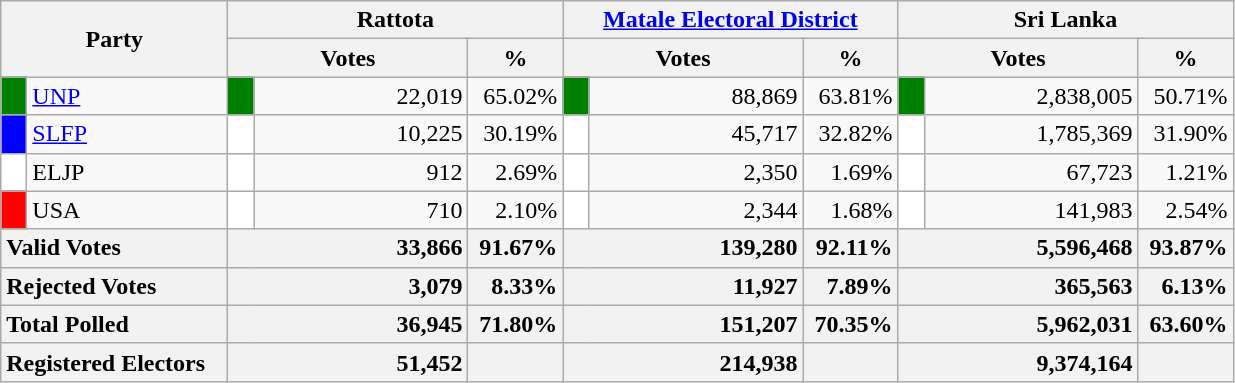<table class="wikitable">
<tr>
<th colspan="2" width="144px"rowspan="2">Party</th>
<th colspan="3" width="216px">Rattota</th>
<th colspan="3" width="216px"><a href='#'>Matale Electoral District</a></th>
<th colspan="3" width="216px">Sri Lanka</th>
</tr>
<tr>
<th colspan="2" width="144px">Votes</th>
<th>%</th>
<th colspan="2" width="144px">Votes</th>
<th>%</th>
<th colspan="2" width="144px">Votes</th>
<th>%</th>
</tr>
<tr>
<td style="background-color:green;" width="10px"></td>
<td style="text-align:left;"><a href='#'>UNP</a></td>
<td style="background-color:green;" width="10px"></td>
<td style="text-align:right;">22,019</td>
<td style="text-align:right;">65.02%</td>
<td style="background-color:green;" width="10px"></td>
<td style="text-align:right;">88,869</td>
<td style="text-align:right;">63.81%</td>
<td style="background-color:green;" width="10px"></td>
<td style="text-align:right;">2,838,005</td>
<td style="text-align:right;">50.71%</td>
</tr>
<tr>
<td style="background-color:blue;" width="10px"></td>
<td style="text-align:left;"><a href='#'>SLFP</a></td>
<td style="background-color:white;" width="10px"></td>
<td style="text-align:right;">10,225</td>
<td style="text-align:right;">30.19%</td>
<td style="background-color:white;" width="10px"></td>
<td style="text-align:right;">45,717</td>
<td style="text-align:right;">32.82%</td>
<td style="background-color:white;" width="10px"></td>
<td style="text-align:right;">1,785,369</td>
<td style="text-align:right;">31.90%</td>
</tr>
<tr>
<td style="background-color:white;" width="10px"></td>
<td style="text-align:left;">ELJP</td>
<td style="background-color:white;" width="10px"></td>
<td style="text-align:right;">912</td>
<td style="text-align:right;">2.69%</td>
<td style="background-color:white;" width="10px"></td>
<td style="text-align:right;">2,350</td>
<td style="text-align:right;">1.69%</td>
<td style="background-color:white;" width="10px"></td>
<td style="text-align:right;">67,723</td>
<td style="text-align:right;">1.21%</td>
</tr>
<tr>
<td style="background-color:red;" width="10px"></td>
<td style="text-align:left;">USA</td>
<td style="background-color:white;" width="10px"></td>
<td style="text-align:right;">710</td>
<td style="text-align:right;">2.10%</td>
<td style="background-color:white;" width="10px"></td>
<td style="text-align:right;">2,344</td>
<td style="text-align:right;">1.68%</td>
<td style="background-color:white;" width="10px"></td>
<td style="text-align:right;">141,983</td>
<td style="text-align:right;">2.54%</td>
</tr>
<tr>
<th colspan="2" width="144px"style="text-align:left;">Valid Votes</th>
<th style="text-align:right;"colspan="2" width="144px">33,866</th>
<th style="text-align:right;">91.67%</th>
<th style="text-align:right;"colspan="2" width="144px">139,280</th>
<th style="text-align:right;">92.11%</th>
<th style="text-align:right;"colspan="2" width="144px">5,596,468</th>
<th style="text-align:right;">93.87%</th>
</tr>
<tr>
<th colspan="2" width="144px"style="text-align:left;">Rejected Votes</th>
<th style="text-align:right;"colspan="2" width="144px">3,079</th>
<th style="text-align:right;">8.33%</th>
<th style="text-align:right;"colspan="2" width="144px">11,927</th>
<th style="text-align:right;">7.89%</th>
<th style="text-align:right;"colspan="2" width="144px">365,563</th>
<th style="text-align:right;">6.13%</th>
</tr>
<tr>
<th colspan="2" width="144px"style="text-align:left;">Total Polled</th>
<th style="text-align:right;"colspan="2" width="144px">36,945</th>
<th style="text-align:right;">71.80%</th>
<th style="text-align:right;"colspan="2" width="144px">151,207</th>
<th style="text-align:right;">70.35%</th>
<th style="text-align:right;"colspan="2" width="144px">5,962,031</th>
<th style="text-align:right;">63.60%</th>
</tr>
<tr>
<th colspan="2" width="144px"style="text-align:left;">Registered Electors</th>
<th style="text-align:right;"colspan="2" width="144px">51,452</th>
<th></th>
<th style="text-align:right;"colspan="2" width="144px">214,938</th>
<th></th>
<th style="text-align:right;"colspan="2" width="144px">9,374,164</th>
<th></th>
</tr>
</table>
